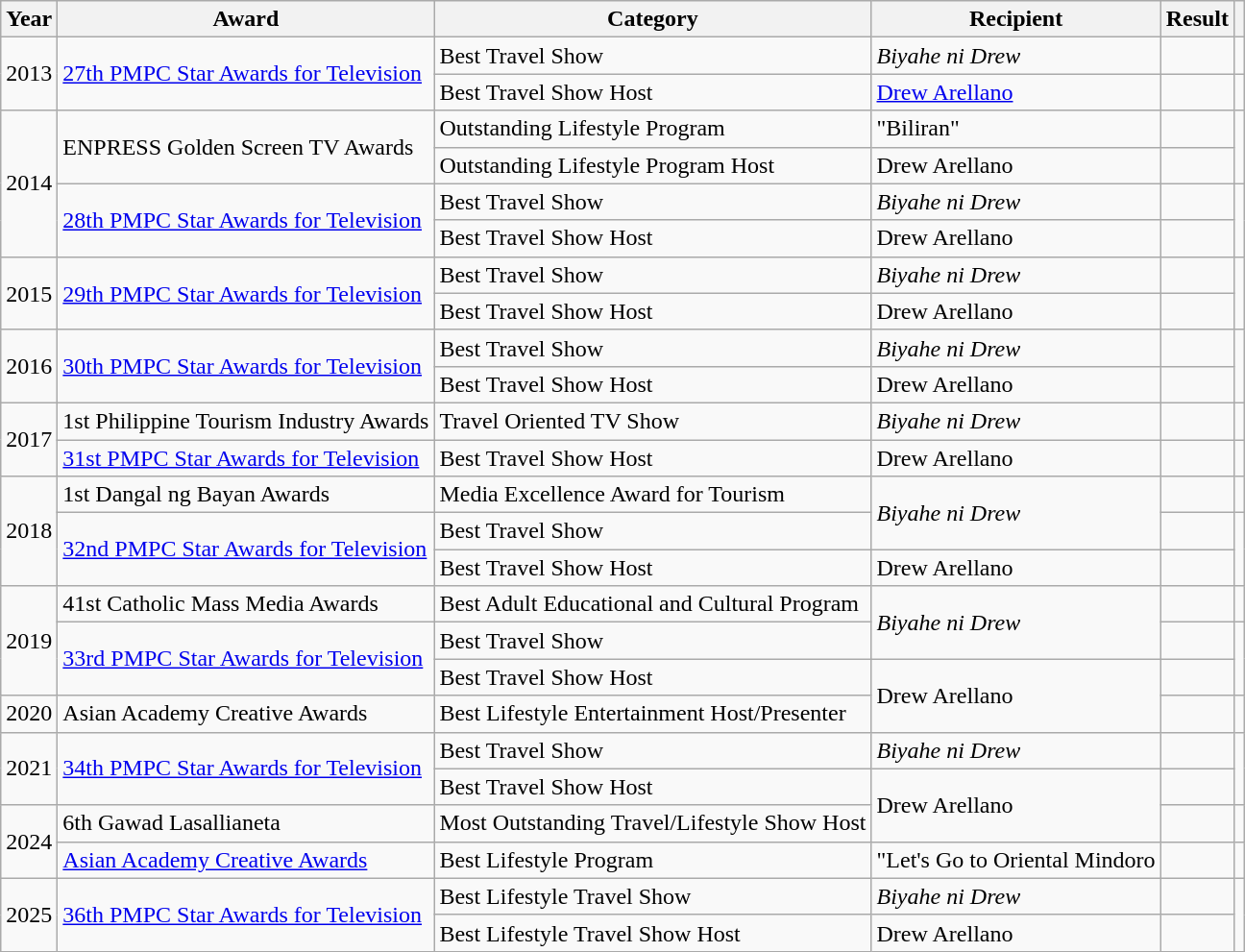<table class="wikitable">
<tr>
<th>Year</th>
<th>Award</th>
<th>Category</th>
<th>Recipient</th>
<th>Result</th>
<th></th>
</tr>
<tr>
<td rowspan=2>2013</td>
<td rowspan=2><a href='#'>27th PMPC Star Awards for Television</a></td>
<td>Best Travel Show</td>
<td><em>Biyahe ni Drew</em></td>
<td></td>
<td></td>
</tr>
<tr>
<td>Best Travel Show Host</td>
<td><a href='#'>Drew Arellano</a></td>
<td></td>
<td></td>
</tr>
<tr>
<td rowspan=4>2014</td>
<td rowspan=2>ENPRESS Golden Screen TV Awards</td>
<td>Outstanding Lifestyle Program</td>
<td>"Biliran"</td>
<td></td>
<td rowspan=2></td>
</tr>
<tr>
<td>Outstanding Lifestyle Program Host</td>
<td>Drew Arellano</td>
<td></td>
</tr>
<tr>
<td rowspan=2><a href='#'>28th PMPC Star Awards for Television</a></td>
<td>Best Travel Show</td>
<td><em>Biyahe ni Drew</em></td>
<td></td>
<td rowspan=2></td>
</tr>
<tr>
<td>Best Travel Show Host</td>
<td>Drew Arellano</td>
<td></td>
</tr>
<tr>
<td rowspan=2>2015</td>
<td rowspan=2><a href='#'>29th PMPC Star Awards for Television</a></td>
<td>Best Travel Show</td>
<td><em>Biyahe ni Drew</em></td>
<td></td>
<td rowspan=2></td>
</tr>
<tr>
<td>Best Travel Show Host</td>
<td>Drew Arellano</td>
<td></td>
</tr>
<tr>
<td rowspan=2>2016</td>
<td rowspan=2><a href='#'>30th PMPC Star Awards for Television</a></td>
<td>Best Travel Show</td>
<td><em>Biyahe ni Drew</em></td>
<td></td>
<td rowspan=2></td>
</tr>
<tr>
<td>Best Travel Show Host</td>
<td>Drew Arellano</td>
<td></td>
</tr>
<tr>
<td rowspan=2>2017</td>
<td>1st Philippine Tourism Industry Awards</td>
<td>Travel Oriented TV Show</td>
<td><em>Biyahe ni Drew</em></td>
<td></td>
<td></td>
</tr>
<tr>
<td><a href='#'>31st PMPC Star Awards for Television</a></td>
<td>Best Travel Show Host</td>
<td>Drew Arellano</td>
<td></td>
<td></td>
</tr>
<tr>
<td rowspan=3>2018</td>
<td>1st Dangal ng Bayan Awards</td>
<td>Media Excellence Award for Tourism</td>
<td rowspan=2><em>Biyahe ni Drew</em></td>
<td></td>
<td></td>
</tr>
<tr>
<td rowspan=2><a href='#'>32nd PMPC Star Awards for Television</a></td>
<td>Best Travel Show</td>
<td></td>
<td rowspan=2></td>
</tr>
<tr>
<td>Best Travel Show Host</td>
<td>Drew Arellano</td>
<td></td>
</tr>
<tr>
<td rowspan=3>2019</td>
<td>41st Catholic Mass Media Awards</td>
<td>Best Adult Educational and Cultural Program</td>
<td rowspan=2><em>Biyahe ni Drew</em></td>
<td></td>
<td></td>
</tr>
<tr>
<td rowspan=2><a href='#'>33rd PMPC Star Awards for Television</a></td>
<td>Best Travel Show</td>
<td></td>
<td rowspan=2></td>
</tr>
<tr>
<td>Best Travel Show Host</td>
<td rowspan=2>Drew Arellano</td>
<td></td>
</tr>
<tr>
<td>2020</td>
<td>Asian Academy Creative Awards</td>
<td>Best Lifestyle Entertainment Host/Presenter</td>
<td></td>
<td></td>
</tr>
<tr>
<td rowspan=2>2021</td>
<td rowspan=2><a href='#'>34th PMPC Star Awards for Television</a></td>
<td>Best Travel Show</td>
<td><em>Biyahe ni Drew</em></td>
<td></td>
<td rowspan=2></td>
</tr>
<tr>
<td>Best Travel Show Host</td>
<td rowspan=2>Drew Arellano</td>
<td></td>
</tr>
<tr>
<td rowspan=2>2024</td>
<td>6th Gawad Lasallianeta</td>
<td>Most Outstanding Travel/Lifestyle Show Host</td>
<td></td>
<td></td>
</tr>
<tr>
<td><a href='#'>Asian Academy Creative Awards</a></td>
<td>Best Lifestyle Program</td>
<td>"Let's Go to Oriental Mindoro</td>
<td></td>
<td></td>
</tr>
<tr>
<td rowspan=2>2025</td>
<td rowspan=2><a href='#'>36th PMPC Star Awards for Television</a></td>
<td>Best Lifestyle Travel Show</td>
<td><em>Biyahe ni Drew</em></td>
<td></td>
<td rowspan=2></td>
</tr>
<tr>
<td>Best Lifestyle Travel Show Host</td>
<td>Drew Arellano</td>
<td></td>
</tr>
</table>
